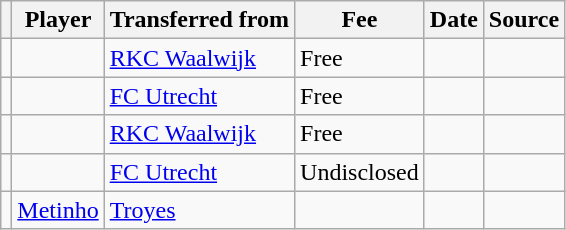<table class="wikitable plainrowheaders sortable">
<tr>
<th></th>
<th scope="col">Player</th>
<th>Transferred from</th>
<th style="width: 65px;">Fee</th>
<th scope="col">Date</th>
<th scope="col">Source</th>
</tr>
<tr>
<td align="center"></td>
<td></td>
<td> <a href='#'>RKC Waalwijk</a></td>
<td>Free</td>
<td></td>
<td></td>
</tr>
<tr>
<td align="center"></td>
<td></td>
<td> <a href='#'>FC Utrecht</a></td>
<td>Free</td>
<td></td>
<td></td>
</tr>
<tr>
<td align="center"></td>
<td></td>
<td> <a href='#'>RKC Waalwijk</a></td>
<td>Free</td>
<td></td>
<td></td>
</tr>
<tr>
<td align="center"></td>
<td></td>
<td> <a href='#'>FC Utrecht</a></td>
<td>Undisclosed</td>
<td></td>
<td></td>
</tr>
<tr>
<td align="center"></td>
<td {{sort> <a href='#'>Metinho</a></td>
<td> <a href='#'>Troyes</a></td>
<td></td>
<td></td>
<td></td>
</tr>
</table>
